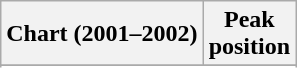<table class="wikitable sortable">
<tr>
<th align="left">Chart (2001–2002)</th>
<th align="center">Peak<br>position</th>
</tr>
<tr>
</tr>
<tr>
</tr>
</table>
